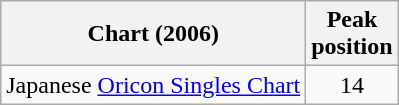<table class="wikitable">
<tr>
<th>Chart (2006)</th>
<th>Peak<br>position</th>
</tr>
<tr>
<td>Japanese <a href='#'>Oricon Singles Chart</a></td>
<td align="center">14</td>
</tr>
</table>
